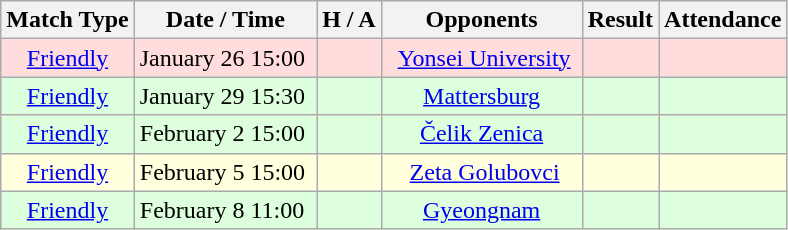<table class="wikitable sortable" style="text-align: center;">
<tr>
<th>Match Type</th>
<th>Date / Time</th>
<th>H / A</th>
<th>Opponents</th>
<th>Result</th>
<th>Attendance</th>
</tr>
<tr style="background-color:#ffdddd">
<td><a href='#'>Friendly</a></td>
<td align="left">January 26 15:00 </td>
<td></td>
<td>  <a href='#'>Yonsei University</a> </td>
<td></td>
<td></td>
</tr>
<tr style="background-color:#ddffdd">
<td><a href='#'>Friendly</a></td>
<td align="left">January 29 15:30</td>
<td></td>
<td> <a href='#'>Mattersburg</a></td>
<td></td>
<td></td>
</tr>
<tr style="background-color:#ddffdd">
<td><a href='#'>Friendly</a></td>
<td align="left">February 2 15:00</td>
<td></td>
<td> <a href='#'>Čelik Zenica</a></td>
<td></td>
<td></td>
</tr>
<tr style="background-color:#ffffdd">
<td><a href='#'>Friendly</a></td>
<td align="left">February 5 15:00</td>
<td></td>
<td>  <a href='#'>Zeta Golubovci</a> </td>
<td></td>
<td></td>
</tr>
<tr style="background-color:#ddffdd">
<td><a href='#'>Friendly</a></td>
<td align="left">February 8 11:00</td>
<td></td>
<td> <a href='#'>Gyeongnam</a></td>
<td></td>
<td></td>
</tr>
</table>
